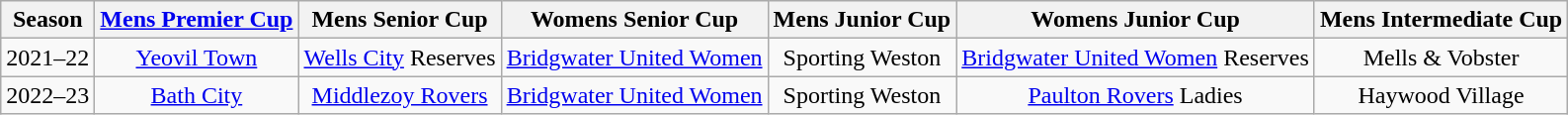<table class="wikitable" style="text-align: center">
<tr>
<th>Season </th>
<th><a href='#'>Mens Premier Cup</a></th>
<th>Mens Senior Cup</th>
<th>Womens Senior Cup</th>
<th>Mens Junior Cup</th>
<th>Womens Junior Cup</th>
<th>Mens Intermediate Cup</th>
</tr>
<tr>
<td>2021–22</td>
<td><a href='#'>Yeovil Town</a></td>
<td><a href='#'>Wells City</a> Reserves</td>
<td><a href='#'>Bridgwater United Women</a></td>
<td>Sporting Weston</td>
<td><a href='#'>Bridgwater United Women</a> Reserves</td>
<td>Mells & Vobster</td>
</tr>
<tr>
<td>2022–23</td>
<td><a href='#'>Bath City</a></td>
<td><a href='#'>Middlezoy Rovers</a></td>
<td><a href='#'>Bridgwater United Women</a></td>
<td>Sporting Weston</td>
<td><a href='#'>Paulton Rovers</a> Ladies</td>
<td>Haywood Village</td>
</tr>
</table>
